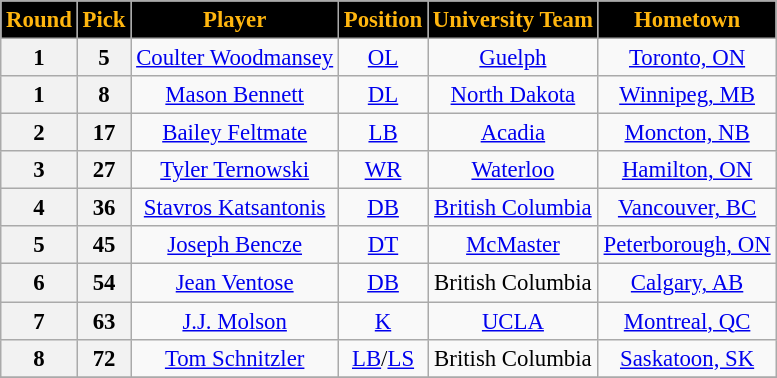<table class="wikitable" style="font-size: 95%;">
<tr>
<th style="background:black;color:#FFB60F;">Round</th>
<th style="background:black;color:#FFB60F;">Pick</th>
<th style="background:black;color:#FFB60F;">Player</th>
<th style="background:black;color:#FFB60F;">Position</th>
<th style="background:black;color:#FFB60F;">University Team</th>
<th style="background:black;color:#FFB60F;">Hometown</th>
</tr>
<tr align="center">
<th align="center"><strong>1</strong></th>
<th><strong>5</strong></th>
<td><a href='#'>Coulter Woodmansey</a></td>
<td><a href='#'>OL</a></td>
<td><a href='#'>Guelph</a></td>
<td><a href='#'>Toronto, ON</a></td>
</tr>
<tr align="center">
<th align="center"><strong>1</strong></th>
<th><strong>8</strong></th>
<td><a href='#'>Mason Bennett</a></td>
<td><a href='#'>DL</a></td>
<td><a href='#'>North Dakota</a></td>
<td><a href='#'>Winnipeg, MB</a></td>
</tr>
<tr align="center">
<th align="center"><strong>2</strong></th>
<th><strong>17</strong></th>
<td><a href='#'>Bailey Feltmate</a></td>
<td><a href='#'>LB</a></td>
<td><a href='#'>Acadia</a></td>
<td><a href='#'>Moncton, NB</a></td>
</tr>
<tr align="center">
<th align="center"><strong>3</strong></th>
<th><strong>27</strong></th>
<td><a href='#'>Tyler Ternowski</a></td>
<td><a href='#'>WR</a></td>
<td><a href='#'>Waterloo</a></td>
<td><a href='#'>Hamilton, ON</a></td>
</tr>
<tr align="center">
<th align="center"><strong>4</strong></th>
<th><strong>36</strong></th>
<td><a href='#'>Stavros Katsantonis</a></td>
<td><a href='#'>DB</a></td>
<td><a href='#'>British Columbia</a></td>
<td><a href='#'>Vancouver, BC</a></td>
</tr>
<tr align="center">
<th align="center"><strong>5</strong></th>
<th><strong>45</strong></th>
<td><a href='#'>Joseph Bencze</a></td>
<td><a href='#'>DT</a></td>
<td><a href='#'>McMaster</a></td>
<td><a href='#'>Peterborough, ON</a></td>
</tr>
<tr align="center">
<th align="center"><strong>6</strong></th>
<th><strong>54</strong></th>
<td><a href='#'>Jean Ventose</a></td>
<td><a href='#'>DB</a></td>
<td>British Columbia</td>
<td><a href='#'>Calgary, AB</a></td>
</tr>
<tr align="center">
<th align="center"><strong>7</strong></th>
<th><strong>63</strong></th>
<td><a href='#'>J.J. Molson</a></td>
<td><a href='#'>K</a></td>
<td><a href='#'>UCLA</a></td>
<td><a href='#'>Montreal, QC</a></td>
</tr>
<tr align="center">
<th align="center"><strong>8</strong></th>
<th><strong>72</strong></th>
<td><a href='#'>Tom Schnitzler</a></td>
<td><a href='#'>LB</a>/<a href='#'>LS</a></td>
<td>British Columbia</td>
<td><a href='#'>Saskatoon, SK</a></td>
</tr>
<tr>
</tr>
</table>
